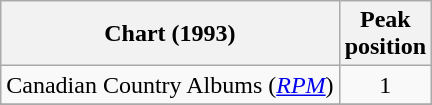<table class="wikitable sortable">
<tr>
<th>Chart (1993)</th>
<th>Peak<br>position</th>
</tr>
<tr>
<td>Canadian Country Albums (<em><a href='#'>RPM</a></em>)</td>
<td style="text-align:center;">1</td>
</tr>
<tr>
</tr>
<tr>
</tr>
<tr>
</tr>
</table>
